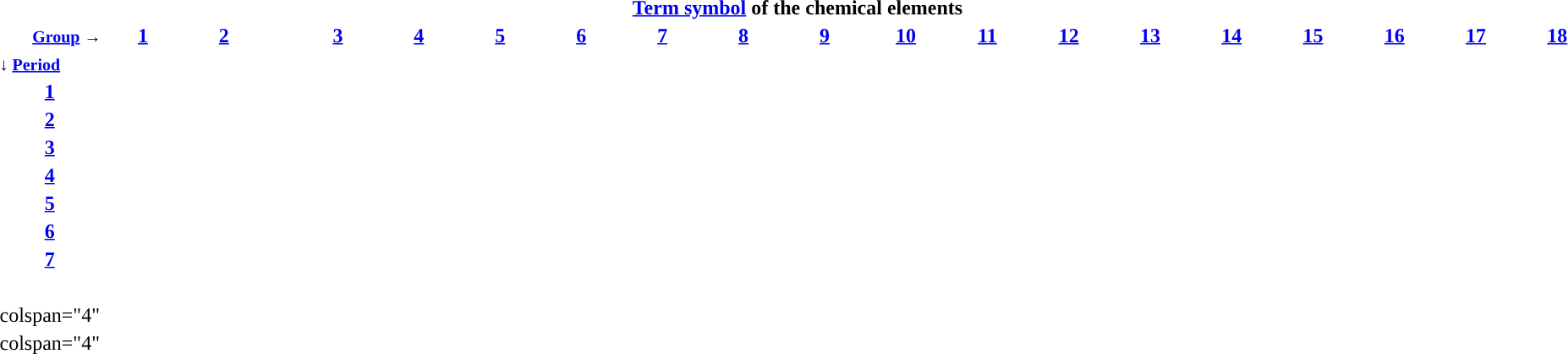<table class="mw-collapsible ">
<tr>
<th colspan=20 style="background:"><a href='#'>Term symbol</a> of the chemical elements</th>
</tr>
<tr style="background:">
<th style="width:4.4%; padding:0; margin:0; text-align:right"><small><a href='#'>Group</a> →</small></th>
<th width="5.2%"><a href='#'>1</a></th>
<th width="5.2%"><a href='#'>2</a></th>
<th width="2%"></th>
<th width="5.2%"><a href='#'>3</a></th>
<th width="5.2%"><a href='#'>4</a></th>
<th width="5.2%"><a href='#'>5</a></th>
<th width="5.2%"><a href='#'>6</a></th>
<th width="5.2%"><a href='#'>7</a></th>
<th width="5.2%"><a href='#'>8</a></th>
<th width="5.2%"><a href='#'>9</a></th>
<th width="5.2%"><a href='#'>10</a></th>
<th width="5.2%"><a href='#'>11</a></th>
<th width="5.2%"><a href='#'>12</a></th>
<th width="5.2%"><a href='#'>13</a></th>
<th width="5.2%"><a href='#'>14</a></th>
<th width="5.2%"><a href='#'>15</a></th>
<th width="5.2%"><a href='#'>16</a></th>
<th width="5.2%"><a href='#'>17</a></th>
<th width="5.2%"><a href='#'>18</a></th>
</tr>
<tr>
<th colspan="3" style="text-align:left"><small>↓ <a href='#'>Period</a></small></th>
<td colspan="19"><br></td>
</tr>
<tr>
<th><a href='#'>1</a></th>
<td></td>
<td colspan="17"><br></td>
<td></td>
</tr>
<tr>
<th><a href='#'>2</a></th>
<td></td>
<td></td>
<td colspan="11"><br></td>
<td></td>
<td></td>
<td></td>
<td></td>
<td></td>
<td></td>
</tr>
<tr>
<th><a href='#'>3</a></th>
<td></td>
<td></td>
<td colspan="11"><br></td>
<td></td>
<td></td>
<td></td>
<td></td>
<td></td>
<td></td>
</tr>
<tr>
<th><a href='#'>4</a></th>
<td></td>
<td></td>
<td></td>
<td></td>
<td></td>
<td></td>
<td></td>
<td></td>
<td></td>
<td></td>
<td></td>
<td></td>
<td></td>
<td></td>
<td></td>
<td></td>
<td></td>
<td></td>
<td></td>
</tr>
<tr>
<th><a href='#'>5</a></th>
<td></td>
<td></td>
<td></td>
<td></td>
<td></td>
<td></td>
<td></td>
<td></td>
<td></td>
<td></td>
<td></td>
<td></td>
<td></td>
<td></td>
<td></td>
<td></td>
<td></td>
<td></td>
<td></td>
</tr>
<tr>
<th><a href='#'>6</a></th>
<td></td>
<td></td>
<td></td>
<td></td>
<td></td>
<td></td>
<td></td>
<td></td>
<td></td>
<td></td>
<td></td>
<td></td>
<td></td>
<td></td>
<td></td>
<td></td>
<td></td>
<td></td>
<td></td>
</tr>
<tr>
<th><a href='#'>7</a></th>
<td></td>
<td></td>
<td></td>
<td></td>
<td></td>
<td></td>
<td></td>
<td></td>
<td></td>
<td></td>
<td></td>
<td></td>
<td></td>
<td></td>
<td></td>
<td></td>
<td></td>
<td></td>
<td></td>
</tr>
<tr>
<td colspan="22"><br></td>
</tr>
<tr>
<td>colspan="4" </td>
<td></td>
<td></td>
<td></td>
<td></td>
<td></td>
<td></td>
<td></td>
<td></td>
<td></td>
<td></td>
<td></td>
<td></td>
<td></td>
<td></td>
</tr>
<tr>
<td>colspan="4" </td>
<td></td>
<td></td>
<td></td>
<td></td>
<td></td>
<td></td>
<td></td>
<td></td>
<td></td>
<td></td>
<td></td>
<td></td>
<td></td>
<td></td>
</tr>
<tr>
<td><br></td>
</tr>
<tr>
<td colspan=20><br></td>
</tr>
</table>
